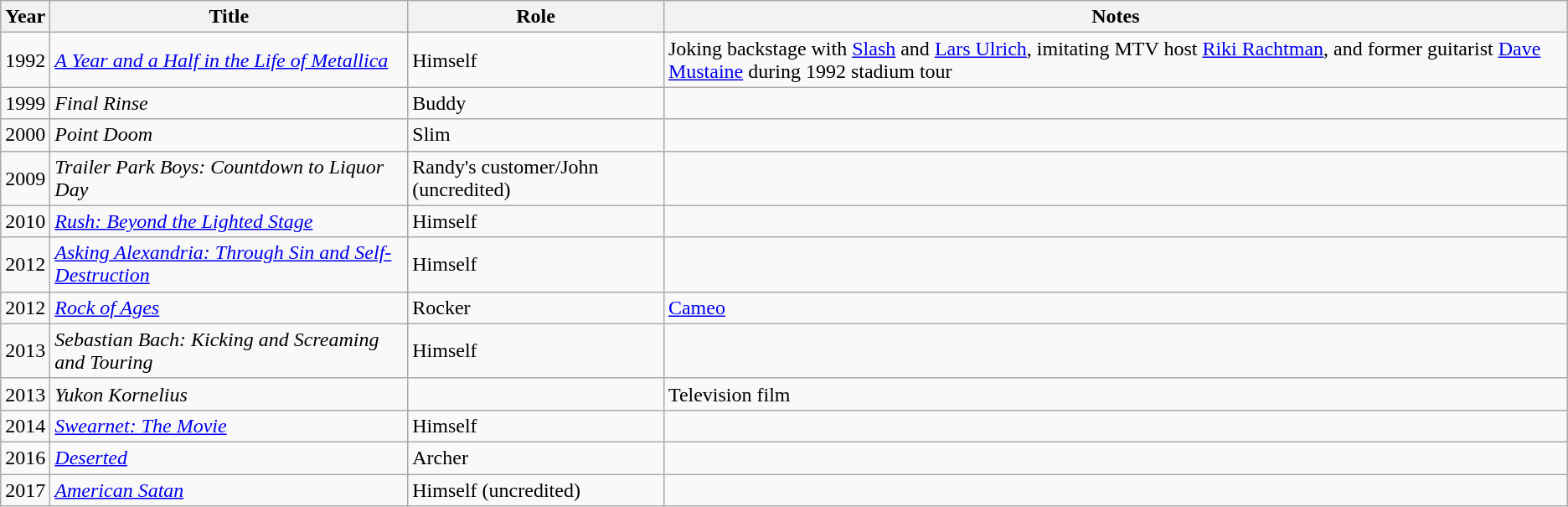<table class="wikitable sortable">
<tr>
<th>Year</th>
<th>Title</th>
<th>Role</th>
<th class="unsortable">Notes</th>
</tr>
<tr>
<td>1992</td>
<td data-sort-value="Year and a Half in the Life of Metallica, A"><em><a href='#'>A Year and a Half in the Life of Metallica</a></em></td>
<td>Himself</td>
<td>Joking backstage with <a href='#'>Slash</a> and <a href='#'>Lars Ulrich</a>, imitating MTV host <a href='#'>Riki Rachtman</a>, and former guitarist <a href='#'>Dave Mustaine</a> during 1992 stadium tour</td>
</tr>
<tr>
<td>1999</td>
<td><em>Final Rinse</em></td>
<td>Buddy</td>
<td></td>
</tr>
<tr>
<td>2000</td>
<td><em>Point Doom</em></td>
<td>Slim</td>
<td></td>
</tr>
<tr>
<td>2009</td>
<td><em>Trailer Park Boys: Countdown to Liquor Day</em></td>
<td>Randy's customer/John (uncredited)</td>
<td></td>
</tr>
<tr>
<td>2010</td>
<td><em><a href='#'>Rush: Beyond the Lighted Stage</a></em></td>
<td>Himself</td>
<td></td>
</tr>
<tr>
<td>2012</td>
<td><em><a href='#'>Asking Alexandria: Through Sin and Self-Destruction</a></em></td>
<td>Himself</td>
<td></td>
</tr>
<tr>
<td>2012</td>
<td><em><a href='#'>Rock of Ages</a></em></td>
<td>Rocker</td>
<td><a href='#'>Cameo</a></td>
</tr>
<tr>
<td>2013</td>
<td><em>Sebastian Bach: Kicking and Screaming and Touring</em></td>
<td>Himself</td>
<td></td>
</tr>
<tr>
<td>2013</td>
<td><em>Yukon Kornelius</em></td>
<td></td>
<td>Television film</td>
</tr>
<tr>
<td>2014</td>
<td><em><a href='#'>Swearnet: The Movie</a></em></td>
<td>Himself</td>
<td></td>
</tr>
<tr>
<td>2016</td>
<td><em><a href='#'>Deserted</a></em></td>
<td>Archer</td>
<td></td>
</tr>
<tr>
<td>2017</td>
<td><em><a href='#'>American Satan</a></em></td>
<td>Himself (uncredited)</td>
<td></td>
</tr>
</table>
